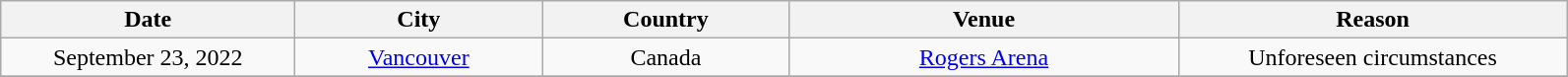<table class="wikitable" style="text-align:center;">
<tr>
<th scope="col" style="width:12em;">Date</th>
<th scope="col" style="width:10em;">City</th>
<th scope="col" style="width:10em;">Country</th>
<th scope="col" style="width:16em;">Venue</th>
<th scope="col" style="width:16em;">Reason</th>
</tr>
<tr>
<td>September 23, 2022</td>
<td><a href='#'>Vancouver</a></td>
<td>Canada</td>
<td><a href='#'>Rogers Arena</a></td>
<td>Unforeseen circumstances</td>
</tr>
<tr>
</tr>
</table>
